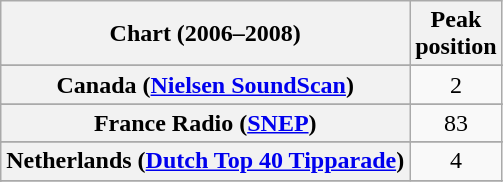<table class="wikitable sortable plainrowheaders" style="text-align:center">
<tr>
<th>Chart (2006–2008)</th>
<th>Peak<br>position</th>
</tr>
<tr>
</tr>
<tr>
</tr>
<tr>
<th scope="row">Canada (<a href='#'>Nielsen SoundScan</a>)</th>
<td>2</td>
</tr>
<tr>
</tr>
<tr>
</tr>
<tr>
</tr>
<tr>
</tr>
<tr>
<th scope="row">France Radio (<a href='#'>SNEP</a>)</th>
<td align="center">83</td>
</tr>
<tr>
</tr>
<tr>
<th scope="row">Netherlands (<a href='#'>Dutch Top 40 Tipparade</a>)</th>
<td>4</td>
</tr>
<tr>
</tr>
<tr>
</tr>
<tr>
</tr>
<tr>
</tr>
<tr>
</tr>
<tr>
</tr>
<tr>
</tr>
<tr>
</tr>
</table>
